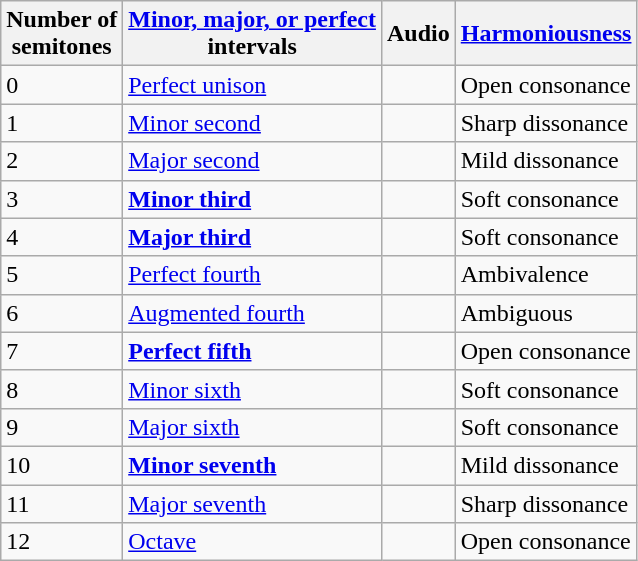<table class="wikitable">
<tr>
<th>Number of<br>semitones</th>
<th><a href='#'>Minor, major, or perfect</a><br>intervals</th>
<th>Audio</th>
<th><a href='#'>Harmoniousness</a></th>
</tr>
<tr>
<td>0</td>
<td><a href='#'>Perfect unison</a></td>
<td></td>
<td>Open consonance</td>
</tr>
<tr>
<td>1</td>
<td><a href='#'>Minor second</a></td>
<td></td>
<td>Sharp dissonance</td>
</tr>
<tr>
<td>2</td>
<td><a href='#'>Major second</a></td>
<td></td>
<td>Mild dissonance</td>
</tr>
<tr>
<td>3</td>
<td><strong><a href='#'>Minor third</a></strong></td>
<td></td>
<td>Soft consonance</td>
</tr>
<tr>
<td>4</td>
<td><strong><a href='#'>Major third</a></strong></td>
<td></td>
<td>Soft consonance</td>
</tr>
<tr>
<td>5</td>
<td><a href='#'>Perfect fourth</a></td>
<td></td>
<td>Ambivalence</td>
</tr>
<tr>
<td>6</td>
<td><a href='#'>Augmented fourth</a></td>
<td></td>
<td>Ambiguous</td>
</tr>
<tr>
<td>7</td>
<td><strong><a href='#'>Perfect fifth</a></strong></td>
<td></td>
<td>Open consonance</td>
</tr>
<tr>
<td>8</td>
<td><a href='#'>Minor sixth</a></td>
<td></td>
<td>Soft consonance</td>
</tr>
<tr>
<td>9</td>
<td><a href='#'>Major sixth</a></td>
<td></td>
<td>Soft consonance</td>
</tr>
<tr>
<td>10</td>
<td><strong><a href='#'>Minor seventh</a></strong></td>
<td></td>
<td>Mild dissonance</td>
</tr>
<tr>
<td>11</td>
<td><a href='#'>Major seventh</a></td>
<td></td>
<td>Sharp dissonance</td>
</tr>
<tr>
<td>12</td>
<td><a href='#'>Octave</a></td>
<td></td>
<td>Open consonance</td>
</tr>
</table>
